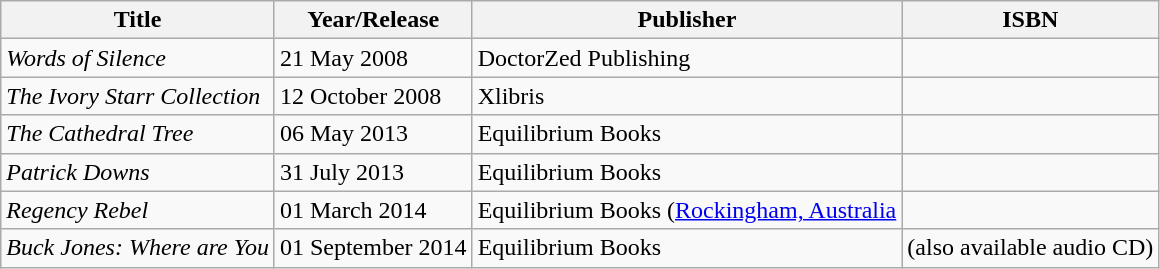<table class="wikitable">
<tr>
<th>Title</th>
<th>Year/Release</th>
<th>Publisher</th>
<th>ISBN</th>
</tr>
<tr>
<td><em>Words of Silence</em></td>
<td>21 May 2008</td>
<td>DoctorZed Publishing</td>
<td></td>
</tr>
<tr>
<td><em>The Ivory Starr Collection</em></td>
<td>12 October 2008</td>
<td>Xlibris</td>
<td></td>
</tr>
<tr>
<td><em>The Cathedral Tree</em></td>
<td>06 May 2013</td>
<td>Equilibrium Books</td>
<td></td>
</tr>
<tr>
<td><em>Patrick Downs</em></td>
<td>31 July 2013</td>
<td>Equilibrium Books</td>
<td></td>
</tr>
<tr>
<td><em>Regency Rebel</em></td>
<td>01 March 2014</td>
<td>Equilibrium Books (<a href='#'>Rockingham, Australia</a></td>
<td></td>
</tr>
<tr>
<td><em>Buck Jones: Where are You</em></td>
<td>01 September 2014</td>
<td>Equilibrium Books</td>
<td> (also available audio CD)<br></td>
</tr>
</table>
